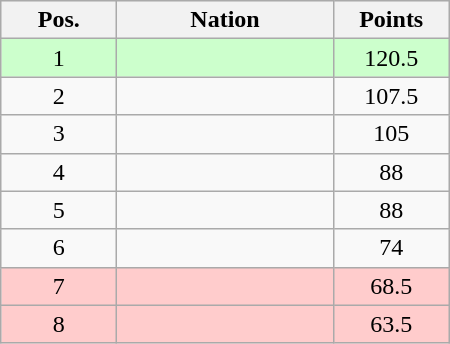<table class="wikitable gauche" cellspacing="1" style="width:300px;">
<tr style="background:#efefef; text-align:center;">
<th style="width:70px;">Pos.</th>
<th>Nation</th>
<th style="width:70px;">Points</th>
</tr>
<tr style="vertical-align:top; text-align:center; background:#ccffcc;">
<td>1</td>
<td style="text-align:left;"></td>
<td>120.5</td>
</tr>
<tr style="vertical-align:top; text-align:center;">
<td>2</td>
<td style="text-align:left;"></td>
<td>107.5</td>
</tr>
<tr style="vertical-align:top; text-align:center;">
<td>3</td>
<td style="text-align:left;"></td>
<td>105</td>
</tr>
<tr style="vertical-align:top; text-align:center;">
<td>4</td>
<td style="text-align:left;"></td>
<td>88</td>
</tr>
<tr style="vertical-align:top; text-align:center;">
<td>5</td>
<td style="text-align:left;"></td>
<td>88</td>
</tr>
<tr style="vertical-align:top; text-align:center;">
<td>6</td>
<td style="text-align:left;"></td>
<td>74</td>
</tr>
<tr style="vertical-align:top; text-align:center; background:#ffcccc;">
<td>7</td>
<td style="text-align:left;"></td>
<td>68.5</td>
</tr>
<tr style="vertical-align:top; text-align:center; background:#ffcccc;">
<td>8</td>
<td style="text-align:left;"></td>
<td>63.5</td>
</tr>
</table>
